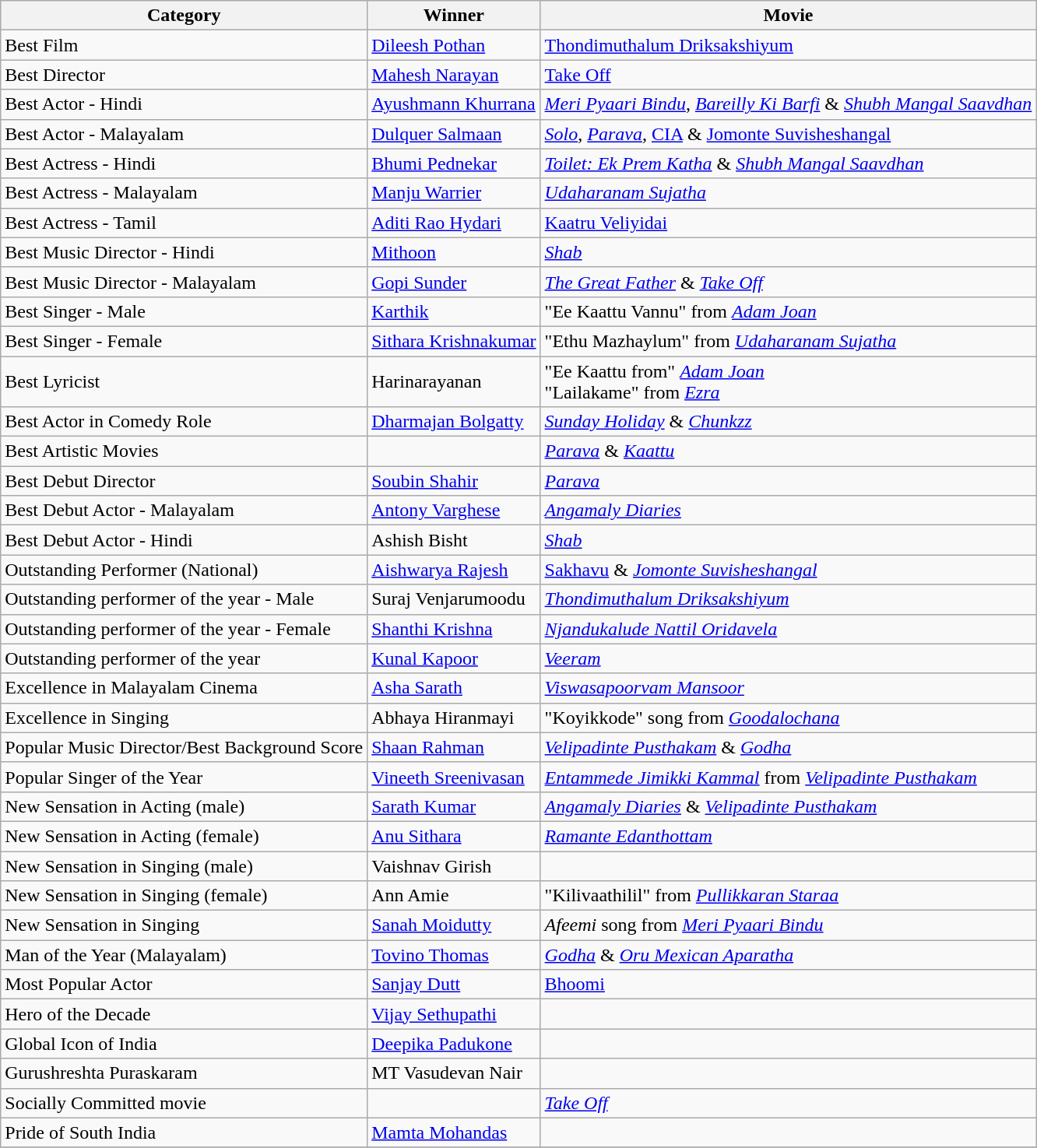<table class="wikitable">
<tr>
<th>Category</th>
<th>Winner</th>
<th>Movie</th>
</tr>
<tr>
<td>Best Film</td>
<td><a href='#'>Dileesh Pothan</a></td>
<td><a href='#'>Thondimuthalum Driksakshiyum</a></td>
</tr>
<tr>
<td>Best Director</td>
<td><a href='#'>Mahesh Narayan</a></td>
<td><a href='#'>Take Off</a></td>
</tr>
<tr>
<td>Best Actor - Hindi</td>
<td><a href='#'>Ayushmann Khurrana</a></td>
<td><em><a href='#'>Meri Pyaari Bindu</a></em>, <em><a href='#'>Bareilly Ki Barfi</a></em> & <em><a href='#'>Shubh Mangal Saavdhan</a></em></td>
</tr>
<tr>
<td>Best Actor - Malayalam</td>
<td><a href='#'>Dulquer Salmaan</a></td>
<td><em><a href='#'>Solo</a></em>, <em><a href='#'>Parava</a></em>, <a href='#'>CIA</a> & <a href='#'>Jomonte Suvisheshangal</a></td>
</tr>
<tr>
<td>Best Actress - Hindi</td>
<td><a href='#'>Bhumi Pednekar</a></td>
<td><em><a href='#'>Toilet: Ek Prem Katha</a></em> & <em><a href='#'>Shubh Mangal Saavdhan</a></em></td>
</tr>
<tr>
<td>Best Actress - Malayalam</td>
<td><a href='#'>Manju Warrier</a></td>
<td><em><a href='#'>Udaharanam Sujatha</a></em></td>
</tr>
<tr>
<td>Best Actress - Tamil</td>
<td><a href='#'>Aditi Rao Hydari</a></td>
<td><a href='#'>Kaatru Veliyidai</a></td>
</tr>
<tr>
<td>Best Music Director - Hindi</td>
<td><a href='#'>Mithoon</a></td>
<td><em><a href='#'>Shab</a></em></td>
</tr>
<tr>
<td>Best Music Director - Malayalam</td>
<td><a href='#'>Gopi Sunder</a></td>
<td><em><a href='#'>The Great Father</a></em> & <em><a href='#'>Take Off</a></em></td>
</tr>
<tr>
<td>Best Singer - Male</td>
<td><a href='#'>Karthik</a></td>
<td>"Ee Kaattu Vannu" from <em><a href='#'>Adam Joan</a></em></td>
</tr>
<tr>
<td>Best Singer - Female</td>
<td><a href='#'>Sithara Krishnakumar</a></td>
<td>"Ethu Mazhaylum" from <em><a href='#'>Udaharanam Sujatha</a></em></td>
</tr>
<tr>
<td>Best Lyricist</td>
<td>Harinarayanan</td>
<td>"Ee Kaattu from" <em><a href='#'>Adam Joan</a></em><br>"Lailakame" from <em><a href='#'>Ezra</a></em></td>
</tr>
<tr>
<td>Best Actor in Comedy Role</td>
<td><a href='#'>Dharmajan Bolgatty</a></td>
<td><em><a href='#'>Sunday Holiday</a></em> & <em><a href='#'>Chunkzz</a></em></td>
</tr>
<tr>
<td>Best Artistic Movies</td>
<td></td>
<td><em><a href='#'>Parava</a></em> & <em><a href='#'>Kaattu</a></em></td>
</tr>
<tr>
<td>Best Debut Director</td>
<td><a href='#'>Soubin Shahir</a></td>
<td><em><a href='#'>Parava</a></em></td>
</tr>
<tr>
<td>Best Debut Actor - Malayalam</td>
<td><a href='#'>Antony Varghese</a></td>
<td><em><a href='#'>Angamaly Diaries</a></em></td>
</tr>
<tr>
<td>Best Debut Actor - Hindi</td>
<td>Ashish Bisht</td>
<td><em><a href='#'>Shab</a></em></td>
</tr>
<tr>
<td>Outstanding Performer (National)</td>
<td><a href='#'>Aishwarya Rajesh</a></td>
<td><a href='#'>Sakhavu</a> & <em><a href='#'>Jomonte Suvisheshangal</a></em></td>
</tr>
<tr>
<td>Outstanding performer of the year - Male</td>
<td>Suraj Venjarumoodu</td>
<td><em><a href='#'>Thondimuthalum Driksakshiyum</a></em></td>
</tr>
<tr>
<td>Outstanding performer of the year - Female</td>
<td><a href='#'>Shanthi Krishna</a></td>
<td><em><a href='#'>Njandukalude Nattil Oridavela</a></em></td>
</tr>
<tr>
<td>Outstanding performer of the year</td>
<td><a href='#'>Kunal Kapoor</a></td>
<td><em><a href='#'>Veeram</a></em></td>
</tr>
<tr>
<td>Excellence in Malayalam Cinema</td>
<td><a href='#'>Asha Sarath</a></td>
<td><em><a href='#'>Viswasapoorvam Mansoor</a></em></td>
</tr>
<tr>
<td>Excellence in Singing</td>
<td>Abhaya Hiranmayi</td>
<td>"Koyikkode" song from <em><a href='#'>Goodalochana</a></em></td>
</tr>
<tr>
<td>Popular Music Director/Best Background Score</td>
<td><a href='#'>Shaan Rahman</a></td>
<td><em><a href='#'>Velipadinte Pusthakam</a></em> & <em><a href='#'>Godha</a></em></td>
</tr>
<tr>
<td>Popular Singer of the Year</td>
<td><a href='#'>Vineeth Sreenivasan</a></td>
<td><em><a href='#'>Entammede Jimikki Kammal</a></em> from <em><a href='#'>Velipadinte Pusthakam</a></em></td>
</tr>
<tr>
<td>New Sensation in Acting (male)</td>
<td><a href='#'>Sarath Kumar</a></td>
<td><em><a href='#'>Angamaly Diaries</a></em> & <em><a href='#'>Velipadinte Pusthakam</a></em></td>
</tr>
<tr>
<td>New Sensation in Acting (female)</td>
<td><a href='#'>Anu Sithara</a></td>
<td><em><a href='#'>Ramante Edanthottam</a></em></td>
</tr>
<tr>
<td>New Sensation in Singing (male)</td>
<td>Vaishnav Girish</td>
<td></td>
</tr>
<tr>
<td>New Sensation in Singing (female)</td>
<td>Ann Amie</td>
<td>"Kilivaathilil" from <em><a href='#'>Pullikkaran Staraa</a></em></td>
</tr>
<tr>
<td>New Sensation in Singing</td>
<td><a href='#'>Sanah Moidutty</a></td>
<td><em>Afeemi</em> song from <em><a href='#'>Meri Pyaari Bindu</a></em></td>
</tr>
<tr>
<td>Man of the Year (Malayalam)</td>
<td><a href='#'>Tovino Thomas</a></td>
<td><em><a href='#'>Godha</a></em> & <em><a href='#'>Oru Mexican Aparatha</a></em></td>
</tr>
<tr>
<td>Most Popular Actor</td>
<td><a href='#'>Sanjay Dutt</a></td>
<td><a href='#'>Bhoomi</a></td>
</tr>
<tr>
<td>Hero of the Decade</td>
<td><a href='#'>Vijay Sethupathi</a></td>
<td></td>
</tr>
<tr>
<td>Global Icon of India</td>
<td><a href='#'>Deepika Padukone</a></td>
<td></td>
</tr>
<tr>
<td>Gurushreshta Puraskaram</td>
<td>MT Vasudevan Nair</td>
<td></td>
</tr>
<tr>
<td>Socially Committed movie</td>
<td></td>
<td><em><a href='#'>Take Off</a></em></td>
</tr>
<tr>
<td>Pride of South India</td>
<td><a href='#'>Mamta Mohandas</a></td>
<td></td>
</tr>
<tr>
</tr>
</table>
